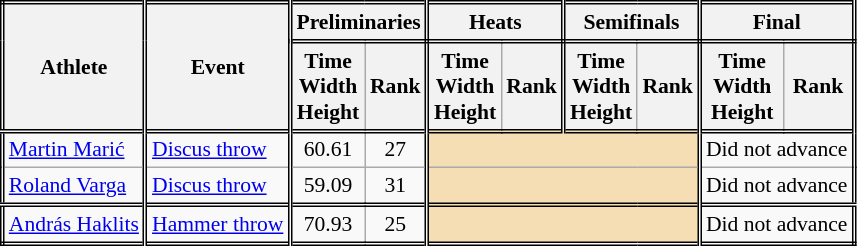<table class=wikitable style="font-size:90%; border: double;">
<tr>
<th rowspan="2" style="border-right:double">Athlete</th>
<th rowspan="2" style="border-right:double">Event</th>
<th colspan="2" style="border-right:double; border-bottom:double;">Preliminaries</th>
<th colspan="2" style="border-right:double; border-bottom:double;">Heats</th>
<th colspan="2" style="border-right:double; border-bottom:double;">Semifinals</th>
<th colspan="2" style="border-right:double; border-bottom:double;">Final</th>
</tr>
<tr>
<th>Time<br>Width<br>Height</th>
<th style="border-right:double">Rank</th>
<th>Time<br>Width<br>Height</th>
<th style="border-right:double">Rank</th>
<th>Time<br>Width<br>Height</th>
<th style="border-right:double">Rank</th>
<th>Time<br>Width<br>Height</th>
<th style="border-right:double">Rank</th>
</tr>
<tr style="border-top: double;">
<td style="border-right:double"><a href='#'>Martin Marić</a></td>
<td style="border-right:double"><a href='#'>Discus throw</a></td>
<td align=center>60.61</td>
<td align=center style="border-right:double">27</td>
<td style="border-right:double" colspan= 4 bgcolor="wheat"></td>
<td colspan="2" align=center>Did not advance</td>
</tr>
<tr>
<td style="border-right:double"><a href='#'>Roland Varga</a></td>
<td style="border-right:double"><a href='#'>Discus throw</a></td>
<td align=center>59.09</td>
<td align=center style="border-right:double">31</td>
<td style="border-right:double" colspan= 4 bgcolor="wheat"></td>
<td colspan="2" align=center>Did not advance</td>
</tr>
<tr style="border-top: double;">
<td style="border-right:double"><a href='#'>András Haklits</a></td>
<td style="border-right:double"><a href='#'>Hammer throw</a></td>
<td align=center>70.93</td>
<td align=center style="border-right:double">25</td>
<td style="border-right:double" colspan= 4 bgcolor="wheat"></td>
<td colspan="2" align=center>Did not advance</td>
</tr>
</table>
